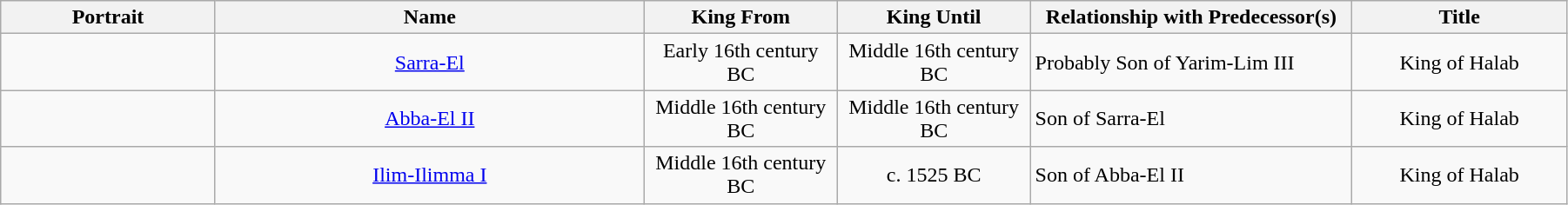<table width=95% class="wikitable">
<tr>
<th width=10%>Portrait</th>
<th width=20%>Name</th>
<th width=9%>King From</th>
<th width=9%>King Until</th>
<th width=15%>Relationship with Predecessor(s)</th>
<th width=10%>Title</th>
</tr>
<tr>
<td align="center"></td>
<td align="center"><a href='#'>Sarra-El</a></td>
<td align="center">Early 16th century BC</td>
<td align="center">Middle 16th century BC</td>
<td>Probably Son of Yarim-Lim III</td>
<td align="center">King of Halab</td>
</tr>
<tr>
<td align="center"></td>
<td align="center"><a href='#'>Abba-El II</a></td>
<td align="center">Middle 16th century BC</td>
<td align="center">Middle 16th century BC</td>
<td>Son of Sarra-El</td>
<td align="center">King of Halab</td>
</tr>
<tr>
<td align="center"></td>
<td align="center"><a href='#'>Ilim-Ilimma I</a></td>
<td align="center">Middle 16th century BC</td>
<td align="center">c. 1525 BC</td>
<td>Son of Abba-El II</td>
<td align="center">King of Halab</td>
</tr>
</table>
